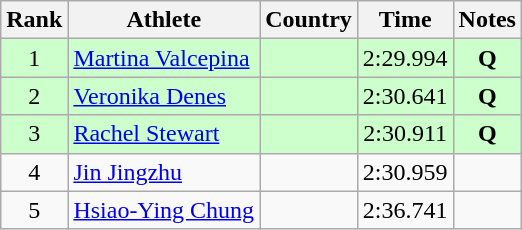<table class="wikitable sortable" style="text-align:center">
<tr>
<th>Rank</th>
<th>Athlete</th>
<th>Country</th>
<th>Time</th>
<th>Notes</th>
</tr>
<tr bgcolor="#ccffcc">
<td>1</td>
<td align=left><a href='#'>Martina Valcepina</a></td>
<td align=left></td>
<td>2:29.994</td>
<td><strong>Q</strong></td>
</tr>
<tr bgcolor="#ccffcc">
<td>2</td>
<td align=left><a href='#'>Veronika Denes</a></td>
<td align=left></td>
<td>2:30.641</td>
<td><strong>Q</strong></td>
</tr>
<tr bgcolor="#ccffcc">
<td>3</td>
<td align=left><a href='#'>Rachel Stewart</a></td>
<td align=left></td>
<td>2:30.911</td>
<td><strong>Q</strong></td>
</tr>
<tr>
<td>4</td>
<td align=left><a href='#'>Jin Jingzhu</a></td>
<td align=left></td>
<td>2:30.959</td>
<td></td>
</tr>
<tr>
<td>5</td>
<td align=left><a href='#'>Hsiao-Ying Chung</a></td>
<td align=left></td>
<td>2:36.741</td>
<td></td>
</tr>
</table>
